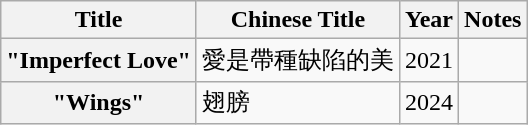<table class="wikitable plainrowheaders">
<tr>
<th>Title</th>
<th>Chinese Title</th>
<th>Year</th>
<th>Notes</th>
</tr>
<tr>
<th scope=row>"Imperfect Love" </th>
<td>愛是帶種缺陷的美</td>
<td>2021</td>
<td></td>
</tr>
<tr>
<th scope=row>"Wings" </th>
<td>翅膀</td>
<td>2024</td>
<td></td>
</tr>
</table>
